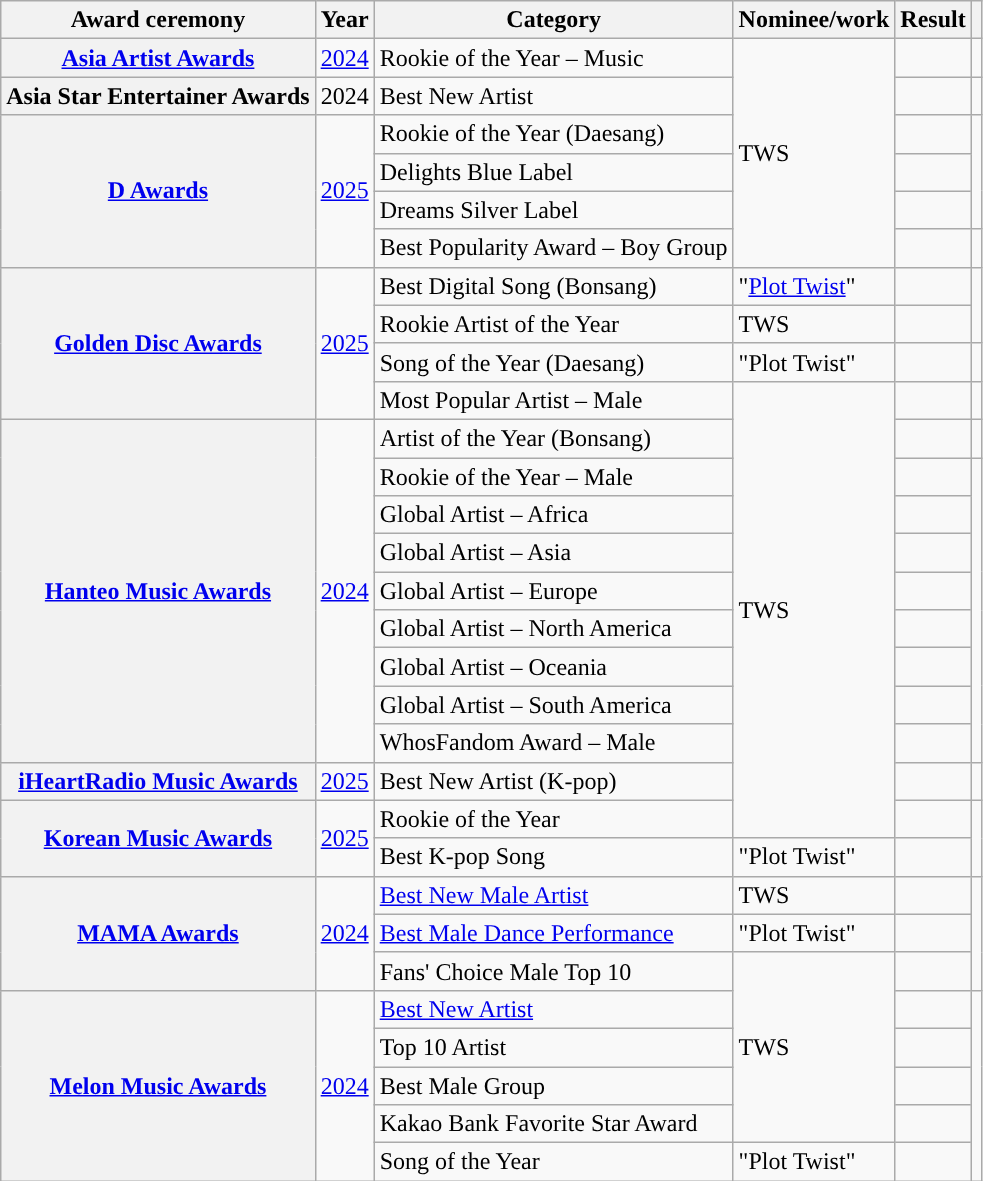<table class="wikitable plainrowheaders sortable">
<tr>
<th scope="col">Award ceremony </th>
<th scope="col">Year</th>
<th scope="col">Category </th>
<th scope="col">Nominee/work</th>
<th scope="col">Result</th>
<th scope="col" class="unsortable"></th>
</tr>
<tr>
<th scope="row"><a href='#'>Asia Artist Awards</a></th>
<td style="text-align:center"><a href='#'>2024</a></td>
<td>Rookie of the Year – Music</td>
<td rowspan="6">TWS</td>
<td></td>
<td style="text-align:center"></td>
</tr>
<tr>
<th scope="row">Asia Star Entertainer Awards</th>
<td style="text-align:center">2024</td>
<td>Best New Artist</td>
<td></td>
<td style="text-align:center"></td>
</tr>
<tr>
<th scope="row" rowspan="4"><a href='#'>D Awards</a></th>
<td rowspan="4" style="text-align:center"><a href='#'>2025</a></td>
<td>Rookie of the Year (Daesang)</td>
<td></td>
<td rowspan="3" style="text-align:center"></td>
</tr>
<tr>
<td>Delights Blue Label</td>
<td></td>
</tr>
<tr>
<td>Dreams Silver Label</td>
<td></td>
</tr>
<tr>
<td>Best Popularity Award – Boy Group</td>
<td></td>
<td style="text-align:center"></td>
</tr>
<tr>
<th scope="row" rowspan="4"><a href='#'>Golden Disc Awards</a></th>
<td style="text-align:center" rowspan="4"><a href='#'>2025</a></td>
<td>Best Digital Song (Bonsang)</td>
<td>"<a href='#'>Plot Twist</a>"</td>
<td></td>
<td style="text-align:center" rowspan="2"></td>
</tr>
<tr>
<td>Rookie Artist of the Year</td>
<td>TWS</td>
<td></td>
</tr>
<tr>
<td>Song of the Year (Daesang)</td>
<td>"Plot Twist"</td>
<td></td>
<td style="text-align:center"></td>
</tr>
<tr>
<td>Most Popular Artist – Male</td>
<td rowspan="12">TWS</td>
<td></td>
<td style="text-align:center"></td>
</tr>
<tr>
<th scope="row" rowspan="9"><a href='#'>Hanteo Music Awards</a></th>
<td style="text-align:center" rowspan="9"><a href='#'>2024</a></td>
<td>Artist of the Year (Bonsang)</td>
<td></td>
<td style="text-align:center"></td>
</tr>
<tr>
<td>Rookie of the Year – Male</td>
<td></td>
<td style="text-align:center" rowspan="8"></td>
</tr>
<tr>
<td>Global Artist – Africa</td>
<td></td>
</tr>
<tr>
<td>Global Artist – Asia</td>
<td></td>
</tr>
<tr>
<td>Global Artist – Europe</td>
<td></td>
</tr>
<tr>
<td>Global Artist – North America</td>
<td></td>
</tr>
<tr>
<td>Global Artist – Oceania</td>
<td></td>
</tr>
<tr>
<td>Global Artist – South America</td>
<td></td>
</tr>
<tr>
<td>WhosFandom Award – Male</td>
<td></td>
</tr>
<tr>
<th scope="row"><a href='#'>iHeartRadio Music Awards</a></th>
<td style="text-align:center"><a href='#'>2025</a></td>
<td>Best New Artist (K-pop)</td>
<td></td>
<td style="text-align:center"></td>
</tr>
<tr>
<th scope="row" rowspan="2"><a href='#'>Korean Music Awards</a></th>
<td style="text-align:center" rowspan="2"><a href='#'>2025</a></td>
<td>Rookie of the Year</td>
<td></td>
<td style="text-align:center" rowspan="2"></td>
</tr>
<tr>
<td>Best K-pop Song</td>
<td>"Plot Twist"</td>
<td></td>
</tr>
<tr>
<th scope="row" rowspan="3"><a href='#'>MAMA Awards</a></th>
<td rowspan="3" style="text-align:center"><a href='#'>2024</a></td>
<td><a href='#'>Best New Male Artist</a></td>
<td>TWS</td>
<td></td>
<td style="text-align:center" rowspan="3"></td>
</tr>
<tr>
<td><a href='#'>Best Male Dance Performance</a></td>
<td>"Plot Twist"</td>
<td></td>
</tr>
<tr>
<td>Fans' Choice Male Top 10</td>
<td rowspan="5">TWS</td>
<td></td>
</tr>
<tr>
<th scope="row" rowspan="5"><a href='#'>Melon Music Awards</a></th>
<td rowspan="5" style="text-align:center"><a href='#'>2024</a></td>
<td><a href='#'>Best New Artist</a></td>
<td></td>
<td style="text-align:center" rowspan="5"></td>
</tr>
<tr>
<td>Top 10 Artist</td>
<td></td>
</tr>
<tr>
<td>Best Male Group</td>
<td></td>
</tr>
<tr>
<td>Kakao Bank Favorite Star Award</td>
<td></td>
</tr>
<tr>
<td>Song of the Year</td>
<td>"Plot Twist"</td>
<td></td>
</tr>
</table>
